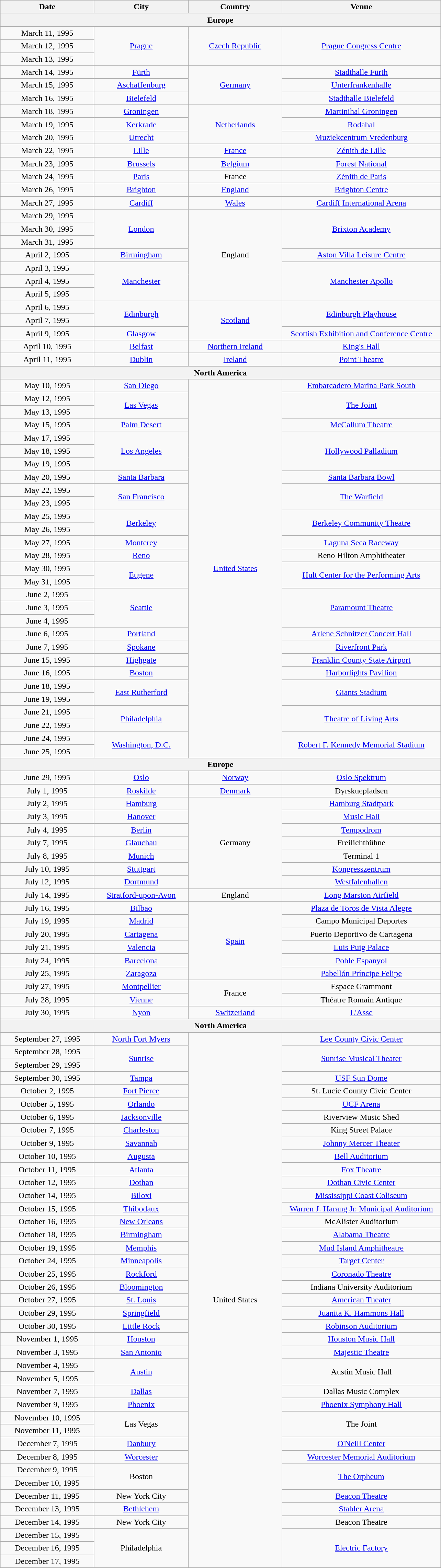<table class="wikitable" style="text-align:center;">
<tr>
<th width="175">Date</th>
<th width="175">City</th>
<th width="175">Country</th>
<th width="300">Venue</th>
</tr>
<tr>
<th colspan="6">Europe</th>
</tr>
<tr>
<td>March 11, 1995</td>
<td rowspan="3"><a href='#'>Prague</a></td>
<td rowspan="3"><a href='#'>Czech Republic</a></td>
<td rowspan="3"><a href='#'>Prague Congress Centre</a></td>
</tr>
<tr>
<td>March 12, 1995</td>
</tr>
<tr>
<td>March 13, 1995</td>
</tr>
<tr>
<td>March 14, 1995</td>
<td><a href='#'>Fürth</a></td>
<td rowspan="3"><a href='#'>Germany</a></td>
<td><a href='#'>Stadthalle Fürth</a></td>
</tr>
<tr>
<td>March 15, 1995</td>
<td><a href='#'>Aschaffenburg</a></td>
<td><a href='#'>Unterfrankenhalle</a></td>
</tr>
<tr>
<td>March 16, 1995</td>
<td><a href='#'>Bielefeld</a></td>
<td><a href='#'>Stadthalle Bielefeld</a></td>
</tr>
<tr>
<td>March 18, 1995</td>
<td><a href='#'>Groningen</a></td>
<td rowspan="3"><a href='#'>Netherlands</a></td>
<td><a href='#'>Martinihal Groningen</a></td>
</tr>
<tr>
<td>March 19, 1995</td>
<td><a href='#'>Kerkrade</a></td>
<td><a href='#'>Rodahal</a></td>
</tr>
<tr>
<td>March 20, 1995</td>
<td><a href='#'>Utrecht</a></td>
<td><a href='#'>Muziekcentrum Vredenburg</a></td>
</tr>
<tr>
<td>March 22, 1995</td>
<td><a href='#'>Lille</a></td>
<td><a href='#'>France</a></td>
<td><a href='#'>Zénith de Lille</a></td>
</tr>
<tr>
<td>March 23, 1995</td>
<td><a href='#'>Brussels</a></td>
<td><a href='#'>Belgium</a></td>
<td><a href='#'>Forest National</a></td>
</tr>
<tr>
<td>March 24, 1995</td>
<td><a href='#'>Paris</a></td>
<td>France</td>
<td><a href='#'>Zénith de Paris</a></td>
</tr>
<tr>
<td>March 26, 1995</td>
<td><a href='#'>Brighton</a></td>
<td><a href='#'>England</a></td>
<td><a href='#'>Brighton Centre</a></td>
</tr>
<tr>
<td>March 27, 1995</td>
<td><a href='#'>Cardiff</a></td>
<td><a href='#'>Wales</a></td>
<td><a href='#'>Cardiff International Arena</a></td>
</tr>
<tr>
<td>March 29, 1995</td>
<td rowspan="3"><a href='#'>London</a></td>
<td rowspan="7">England</td>
<td rowspan="3"><a href='#'>Brixton Academy</a></td>
</tr>
<tr>
<td>March 30, 1995</td>
</tr>
<tr>
<td>March 31, 1995</td>
</tr>
<tr>
<td>April 2, 1995</td>
<td><a href='#'>Birmingham</a></td>
<td><a href='#'>Aston Villa Leisure Centre</a></td>
</tr>
<tr>
<td>April 3, 1995</td>
<td rowspan="3"><a href='#'>Manchester</a></td>
<td rowspan="3"><a href='#'>Manchester Apollo</a></td>
</tr>
<tr>
<td>April 4, 1995</td>
</tr>
<tr>
<td>April 5, 1995</td>
</tr>
<tr>
<td>April 6, 1995</td>
<td rowspan="2"><a href='#'>Edinburgh</a></td>
<td rowspan="3"><a href='#'>Scotland</a></td>
<td rowspan="2"><a href='#'>Edinburgh Playhouse</a></td>
</tr>
<tr>
<td>April 7, 1995</td>
</tr>
<tr>
<td>April 9, 1995</td>
<td><a href='#'>Glasgow</a></td>
<td><a href='#'>Scottish Exhibition and Conference Centre</a></td>
</tr>
<tr>
<td>April 10, 1995</td>
<td><a href='#'>Belfast</a></td>
<td><a href='#'>Northern Ireland</a></td>
<td><a href='#'>King's Hall</a></td>
</tr>
<tr>
<td>April 11, 1995</td>
<td><a href='#'>Dublin</a></td>
<td><a href='#'>Ireland</a></td>
<td><a href='#'>Point Theatre</a></td>
</tr>
<tr>
<th colspan="6">North America</th>
</tr>
<tr>
<td>May 10, 1995</td>
<td><a href='#'>San Diego</a></td>
<td rowspan="29"><a href='#'>United States</a></td>
<td><a href='#'>Embarcadero Marina Park South</a></td>
</tr>
<tr>
<td>May 12, 1995</td>
<td rowspan="2"><a href='#'>Las Vegas</a></td>
<td rowspan="2"><a href='#'>The Joint</a></td>
</tr>
<tr>
<td>May 13, 1995</td>
</tr>
<tr>
<td>May 15, 1995</td>
<td><a href='#'>Palm Desert</a></td>
<td><a href='#'>McCallum Theatre</a></td>
</tr>
<tr>
<td>May 17, 1995</td>
<td rowspan="3"><a href='#'>Los Angeles</a></td>
<td rowspan="3"><a href='#'>Hollywood Palladium</a></td>
</tr>
<tr>
<td>May 18, 1995</td>
</tr>
<tr>
<td>May 19, 1995</td>
</tr>
<tr>
<td>May 20, 1995</td>
<td><a href='#'>Santa Barbara</a></td>
<td><a href='#'>Santa Barbara Bowl</a></td>
</tr>
<tr>
<td>May 22, 1995</td>
<td rowspan="2"><a href='#'>San Francisco</a></td>
<td rowspan="2"><a href='#'>The Warfield</a></td>
</tr>
<tr>
<td>May 23, 1995</td>
</tr>
<tr>
<td>May 25, 1995</td>
<td rowspan="2"><a href='#'>Berkeley</a></td>
<td rowspan="2"><a href='#'>Berkeley Community Theatre</a></td>
</tr>
<tr>
<td>May 26, 1995</td>
</tr>
<tr>
<td>May 27, 1995</td>
<td><a href='#'>Monterey</a></td>
<td><a href='#'>Laguna Seca Raceway</a></td>
</tr>
<tr>
<td>May 28, 1995</td>
<td><a href='#'>Reno</a></td>
<td>Reno Hilton Amphitheater</td>
</tr>
<tr>
<td>May 30, 1995</td>
<td rowspan="2"><a href='#'>Eugene</a></td>
<td rowspan="2"><a href='#'>Hult Center for the Performing Arts</a></td>
</tr>
<tr>
<td>May 31, 1995</td>
</tr>
<tr>
<td>June 2, 1995</td>
<td rowspan="3"><a href='#'>Seattle</a></td>
<td rowspan="3"><a href='#'>Paramount Theatre</a></td>
</tr>
<tr>
<td>June 3, 1995</td>
</tr>
<tr>
<td>June 4, 1995</td>
</tr>
<tr>
<td>June 6, 1995</td>
<td><a href='#'>Portland</a></td>
<td><a href='#'>Arlene Schnitzer Concert Hall</a></td>
</tr>
<tr>
<td>June 7, 1995</td>
<td><a href='#'>Spokane</a></td>
<td><a href='#'>Riverfront Park</a></td>
</tr>
<tr>
<td>June 15, 1995</td>
<td><a href='#'>Highgate</a></td>
<td><a href='#'>Franklin County State Airport</a></td>
</tr>
<tr>
<td>June 16, 1995</td>
<td><a href='#'>Boston</a></td>
<td><a href='#'>Harborlights Pavilion</a></td>
</tr>
<tr>
<td>June 18, 1995</td>
<td rowspan="2"><a href='#'>East Rutherford</a></td>
<td rowspan="2"><a href='#'>Giants Stadium</a></td>
</tr>
<tr>
<td>June 19, 1995</td>
</tr>
<tr>
<td>June 21, 1995</td>
<td rowspan="2"><a href='#'>Philadelphia</a></td>
<td rowspan="2"><a href='#'>Theatre of Living Arts</a></td>
</tr>
<tr>
<td>June 22, 1995</td>
</tr>
<tr>
<td>June 24, 1995</td>
<td rowspan="2"><a href='#'>Washington, D.C.</a></td>
<td rowspan="2"><a href='#'>Robert F. Kennedy Memorial Stadium</a></td>
</tr>
<tr>
<td>June 25, 1995</td>
</tr>
<tr>
<th colspan="6">Europe</th>
</tr>
<tr>
<td>June 29, 1995</td>
<td><a href='#'>Oslo</a></td>
<td><a href='#'>Norway</a></td>
<td><a href='#'>Oslo Spektrum</a></td>
</tr>
<tr>
<td>July 1, 1995</td>
<td><a href='#'>Roskilde</a></td>
<td><a href='#'>Denmark</a></td>
<td>Dyrskuepladsen</td>
</tr>
<tr>
<td>July 2, 1995</td>
<td><a href='#'>Hamburg</a></td>
<td rowspan="7">Germany</td>
<td><a href='#'>Hamburg Stadtpark</a></td>
</tr>
<tr>
<td>July 3, 1995</td>
<td><a href='#'>Hanover</a></td>
<td><a href='#'>Music Hall</a></td>
</tr>
<tr>
<td>July 4, 1995</td>
<td><a href='#'>Berlin</a></td>
<td><a href='#'>Tempodrom</a></td>
</tr>
<tr>
<td>July 7, 1995</td>
<td><a href='#'>Glauchau</a></td>
<td>Freilichtbühne</td>
</tr>
<tr>
<td>July 8, 1995</td>
<td><a href='#'>Munich</a></td>
<td>Terminal 1</td>
</tr>
<tr>
<td>July 10, 1995</td>
<td><a href='#'>Stuttgart</a></td>
<td><a href='#'>Kongresszentrum</a></td>
</tr>
<tr>
<td>July 12, 1995</td>
<td><a href='#'>Dortmund</a></td>
<td><a href='#'>Westfalenhallen</a></td>
</tr>
<tr>
<td>July 14, 1995</td>
<td><a href='#'>Stratford-upon-Avon</a></td>
<td>England</td>
<td><a href='#'>Long Marston Airfield</a></td>
</tr>
<tr>
<td>July 16, 1995</td>
<td><a href='#'>Bilbao</a></td>
<td rowspan="6"><a href='#'>Spain</a></td>
<td><a href='#'>Plaza de Toros de Vista Alegre</a></td>
</tr>
<tr>
<td>July 19, 1995</td>
<td><a href='#'>Madrid</a></td>
<td>Campo Municipal Deportes</td>
</tr>
<tr>
<td>July 20, 1995</td>
<td><a href='#'>Cartagena</a></td>
<td>Puerto Deportivo de Cartagena</td>
</tr>
<tr>
<td>July 21, 1995</td>
<td><a href='#'>Valencia</a></td>
<td><a href='#'>Luis Puig Palace</a></td>
</tr>
<tr>
<td>July 24, 1995</td>
<td><a href='#'>Barcelona</a></td>
<td><a href='#'>Poble Espanyol</a></td>
</tr>
<tr>
<td>July 25, 1995</td>
<td><a href='#'>Zaragoza</a></td>
<td><a href='#'>Pabellón Príncipe Felipe</a></td>
</tr>
<tr>
<td>July 27, 1995</td>
<td><a href='#'>Montpellier</a></td>
<td rowspan="2">France</td>
<td>Espace Grammont</td>
</tr>
<tr>
<td>July 28, 1995</td>
<td><a href='#'>Vienne</a></td>
<td>Théatre Romain Antique</td>
</tr>
<tr>
<td>July 30, 1995</td>
<td><a href='#'>Nyon</a></td>
<td><a href='#'>Switzerland</a></td>
<td><a href='#'>L'Asse</a></td>
</tr>
<tr ">
<th colspan="6">North America</th>
</tr>
<tr>
<td>September 27, 1995</td>
<td><a href='#'>North Fort Myers</a></td>
<td rowspan="41">United States</td>
<td><a href='#'>Lee County Civic Center</a></td>
</tr>
<tr>
<td>September 28, 1995</td>
<td rowspan="2"><a href='#'>Sunrise</a></td>
<td rowspan="2"><a href='#'>Sunrise Musical Theater</a></td>
</tr>
<tr>
<td>September 29, 1995</td>
</tr>
<tr>
<td>September 30, 1995</td>
<td><a href='#'>Tampa</a></td>
<td><a href='#'>USF Sun Dome</a></td>
</tr>
<tr>
<td>October 2, 1995</td>
<td><a href='#'>Fort Pierce</a></td>
<td>St. Lucie County Civic Center</td>
</tr>
<tr>
<td>October 5, 1995</td>
<td><a href='#'>Orlando</a></td>
<td><a href='#'>UCF Arena</a></td>
</tr>
<tr>
<td>October 6, 1995</td>
<td><a href='#'>Jacksonville</a></td>
<td>Riverview Music Shed</td>
</tr>
<tr>
<td>October 7, 1995</td>
<td><a href='#'>Charleston</a></td>
<td>King Street Palace</td>
</tr>
<tr>
<td>October 9, 1995</td>
<td><a href='#'>Savannah</a></td>
<td><a href='#'>Johnny Mercer Theater</a></td>
</tr>
<tr>
<td>October 10, 1995</td>
<td><a href='#'>Augusta</a></td>
<td><a href='#'>Bell Auditorium</a></td>
</tr>
<tr>
<td>October 11, 1995</td>
<td><a href='#'>Atlanta</a></td>
<td><a href='#'>Fox Theatre</a></td>
</tr>
<tr>
<td>October 12, 1995</td>
<td><a href='#'>Dothan</a></td>
<td><a href='#'>Dothan Civic Center</a></td>
</tr>
<tr>
<td>October 14, 1995</td>
<td><a href='#'>Biloxi</a></td>
<td><a href='#'>Mississippi Coast Coliseum</a></td>
</tr>
<tr>
<td>October 15, 1995</td>
<td><a href='#'>Thibodaux</a></td>
<td><a href='#'>Warren J. Harang Jr. Municipal Auditorium</a></td>
</tr>
<tr>
<td>October 16, 1995</td>
<td><a href='#'>New Orleans</a></td>
<td>McAlister Auditorium</td>
</tr>
<tr>
<td>October 18, 1995</td>
<td><a href='#'>Birmingham</a></td>
<td><a href='#'>Alabama Theatre</a></td>
</tr>
<tr>
<td>October 19, 1995</td>
<td><a href='#'>Memphis</a></td>
<td><a href='#'>Mud Island Amphitheatre</a></td>
</tr>
<tr>
<td>October 24, 1995</td>
<td><a href='#'>Minneapolis</a></td>
<td><a href='#'>Target Center</a></td>
</tr>
<tr>
<td>October 25, 1995</td>
<td><a href='#'>Rockford</a></td>
<td><a href='#'>Coronado Theatre</a></td>
</tr>
<tr>
<td>October 26, 1995</td>
<td><a href='#'>Bloomington</a></td>
<td>Indiana University Auditorium</td>
</tr>
<tr>
<td>October 27, 1995</td>
<td><a href='#'>St. Louis</a></td>
<td><a href='#'>American Theater</a></td>
</tr>
<tr>
<td>October 29, 1995</td>
<td><a href='#'>Springfield</a></td>
<td><a href='#'>Juanita K. Hammons Hall</a></td>
</tr>
<tr>
<td>October 30, 1995</td>
<td><a href='#'>Little Rock</a></td>
<td><a href='#'>Robinson Auditorium</a></td>
</tr>
<tr>
<td>November 1, 1995</td>
<td><a href='#'>Houston</a></td>
<td><a href='#'>Houston Music Hall</a></td>
</tr>
<tr>
<td>November 3, 1995</td>
<td><a href='#'>San Antonio</a></td>
<td><a href='#'>Majestic Theatre</a></td>
</tr>
<tr>
<td>November 4, 1995</td>
<td rowspan="2"><a href='#'>Austin</a></td>
<td rowspan="2">Austin Music Hall</td>
</tr>
<tr>
<td>November 5, 1995</td>
</tr>
<tr>
<td>November 7, 1995</td>
<td><a href='#'>Dallas</a></td>
<td>Dallas Music Complex</td>
</tr>
<tr>
<td>November 9, 1995</td>
<td><a href='#'>Phoenix</a></td>
<td><a href='#'>Phoenix Symphony Hall</a></td>
</tr>
<tr>
<td>November 10, 1995</td>
<td rowspan="2">Las Vegas</td>
<td rowspan="2">The Joint</td>
</tr>
<tr>
<td>November 11, 1995</td>
</tr>
<tr>
<td>December 7, 1995</td>
<td><a href='#'>Danbury</a></td>
<td><a href='#'>O'Neill Center</a></td>
</tr>
<tr>
<td>December 8, 1995</td>
<td><a href='#'>Worcester</a></td>
<td><a href='#'>Worcester Memorial Auditorium</a></td>
</tr>
<tr>
<td>December 9, 1995</td>
<td rowspan="2">Boston</td>
<td rowspan="2"><a href='#'>The Orpheum</a></td>
</tr>
<tr>
<td>December 10, 1995</td>
</tr>
<tr>
<td>December 11, 1995</td>
<td>New York City</td>
<td><a href='#'>Beacon Theatre</a></td>
</tr>
<tr>
<td>December 13, 1995</td>
<td><a href='#'>Bethlehem</a></td>
<td><a href='#'>Stabler Arena</a></td>
</tr>
<tr>
<td>December 14, 1995</td>
<td>New York City</td>
<td>Beacon Theatre</td>
</tr>
<tr>
<td>December 15, 1995</td>
<td rowspan="3">Philadelphia</td>
<td rowspan="3"><a href='#'>Electric Factory</a></td>
</tr>
<tr>
<td>December 16, 1995</td>
</tr>
<tr>
<td>December 17, 1995</td>
</tr>
<tr>
</tr>
</table>
